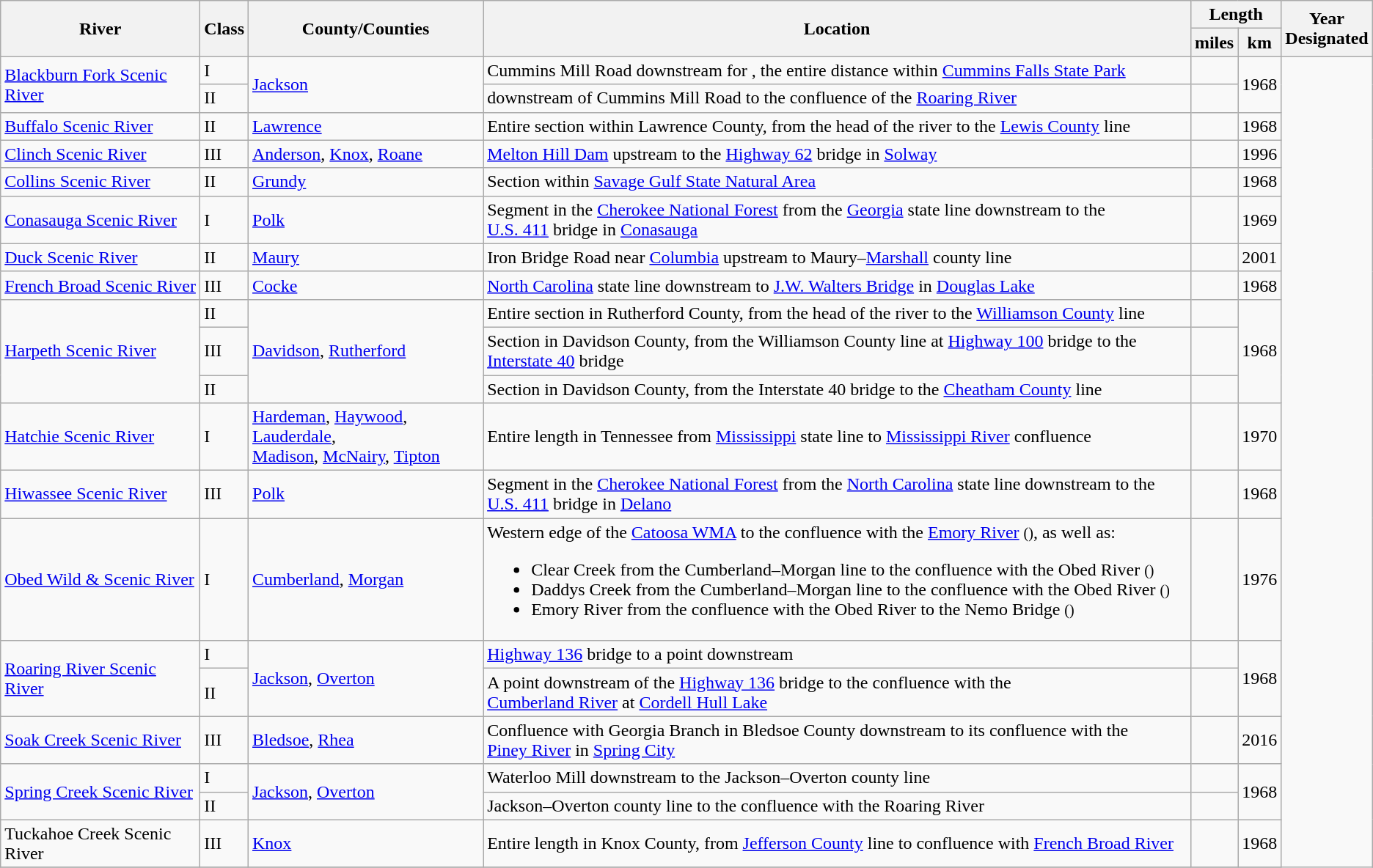<table class="wikitable sortable">
<tr>
<th style="width:*;" rowspan=2>River</th>
<th style="width:*;" rowspan=2>Class</th>
<th style="width:*;" rowspan=2>County/Counties</th>
<th style="width:*;" rowspan=2>Location</th>
<th style="width:*;" colspan=2>Length</th>
<th style="width:*;" rowspan=2>Year<br>Designated</th>
</tr>
<tr>
<th>miles</th>
<th>km</th>
</tr>
<tr>
<td rowspan=2><a href='#'>Blackburn Fork Scenic River</a></td>
<td>I</td>
<td rowspan=2><a href='#'>Jackson</a></td>
<td>Cummins Mill Road downstream for , the entire distance within <a href='#'>Cummins Falls State Park</a></td>
<td></td>
<td rowspan=2>1968</td>
</tr>
<tr>
<td>II</td>
<td> downstream of Cummins Mill Road to the confluence of the <a href='#'>Roaring River</a></td>
<td></td>
</tr>
<tr>
<td><a href='#'>Buffalo Scenic River</a></td>
<td>II</td>
<td><a href='#'>Lawrence</a></td>
<td>Entire section within Lawrence County, from the head of the river to the <a href='#'>Lewis County</a> line</td>
<td></td>
<td>1968</td>
</tr>
<tr>
<td><a href='#'>Clinch Scenic River</a></td>
<td>III</td>
<td><a href='#'>Anderson</a>, <a href='#'>Knox</a>, <a href='#'>Roane</a></td>
<td><a href='#'>Melton Hill Dam</a> upstream to the <a href='#'>Highway 62</a> bridge in <a href='#'>Solway</a></td>
<td></td>
<td>1996</td>
</tr>
<tr>
<td><a href='#'>Collins Scenic River</a></td>
<td>II</td>
<td><a href='#'>Grundy</a></td>
<td>Section within <a href='#'>Savage Gulf State Natural Area</a></td>
<td></td>
<td>1968</td>
</tr>
<tr>
<td><a href='#'>Conasauga Scenic River</a></td>
<td>I</td>
<td><a href='#'>Polk</a></td>
<td>Segment in the <a href='#'>Cherokee National Forest</a> from the <a href='#'>Georgia</a> state line downstream to the<br><a href='#'>U.S. 411</a> bridge in <a href='#'>Conasauga</a></td>
<td></td>
<td>1969</td>
</tr>
<tr>
<td><a href='#'>Duck Scenic River</a></td>
<td>II</td>
<td><a href='#'>Maury</a></td>
<td>Iron Bridge Road near <a href='#'>Columbia</a> upstream to Maury–<a href='#'>Marshall</a> county line</td>
<td></td>
<td>2001</td>
</tr>
<tr>
<td><a href='#'>French Broad Scenic River</a></td>
<td>III</td>
<td><a href='#'>Cocke</a></td>
<td><a href='#'>North Carolina</a> state line downstream to <a href='#'>J.W. Walters Bridge</a> in <a href='#'>Douglas Lake</a></td>
<td></td>
<td>1968</td>
</tr>
<tr>
<td rowspan=3><a href='#'>Harpeth Scenic River</a></td>
<td>II</td>
<td rowspan=3><a href='#'>Davidson</a>, <a href='#'>Rutherford</a></td>
<td>Entire section in Rutherford County, from the head of the river to the <a href='#'>Williamson County</a> line</td>
<td></td>
<td rowspan=3>1968</td>
</tr>
<tr>
<td>III</td>
<td>Section in Davidson County, from the Williamson County line at <a href='#'>Highway 100</a> bridge to the <a href='#'>Interstate 40</a> bridge</td>
<td></td>
</tr>
<tr>
<td>II</td>
<td>Section in Davidson County, from the Interstate 40 bridge to the <a href='#'>Cheatham County</a> line</td>
<td></td>
</tr>
<tr>
<td><a href='#'>Hatchie Scenic River</a></td>
<td>I</td>
<td><a href='#'>Hardeman</a>, <a href='#'>Haywood</a>, <a href='#'>Lauderdale</a>, <br><a href='#'>Madison</a>, <a href='#'>McNairy</a>, <a href='#'>Tipton</a></td>
<td>Entire length in Tennessee from <a href='#'>Mississippi</a> state line to <a href='#'>Mississippi River</a> confluence</td>
<td></td>
<td>1970</td>
</tr>
<tr>
<td><a href='#'>Hiwassee Scenic River</a></td>
<td>III</td>
<td><a href='#'>Polk</a></td>
<td>Segment in the <a href='#'>Cherokee National Forest</a> from the <a href='#'>North Carolina</a> state line downstream to the<br><a href='#'>U.S. 411</a> bridge in <a href='#'>Delano</a></td>
<td></td>
<td>1968</td>
</tr>
<tr>
<td><a href='#'>Obed Wild & Scenic River</a></td>
<td>I</td>
<td><a href='#'>Cumberland</a>, <a href='#'>Morgan</a></td>
<td>Western edge of the <a href='#'>Catoosa WMA</a> to the confluence with the <a href='#'>Emory River</a> <small>()</small>, as well as:<br><ul><li>Clear Creek from the Cumberland–Morgan line to the confluence with the Obed River <small>()</small></li><li>Daddys Creek from the Cumberland–Morgan line to the confluence with the Obed River <small>()</small></li><li>Emory River from the confluence with the Obed River to the Nemo Bridge <small>()</small></li></ul></td>
<td></td>
<td>1976</td>
</tr>
<tr>
<td rowspan=2><a href='#'>Roaring River Scenic River</a></td>
<td>I</td>
<td rowspan=2><a href='#'>Jackson</a>, <a href='#'>Overton</a></td>
<td><a href='#'>Highway 136</a> bridge to a point  downstream</td>
<td></td>
<td rowspan=2>1968</td>
</tr>
<tr>
<td>II</td>
<td>A point  downstream of the <a href='#'>Highway 136</a> bridge to the confluence with the<br><a href='#'>Cumberland River</a> at <a href='#'>Cordell Hull Lake</a></td>
<td></td>
</tr>
<tr>
<td><a href='#'>Soak Creek Scenic River</a></td>
<td>III</td>
<td><a href='#'>Bledsoe</a>, <a href='#'>Rhea</a></td>
<td>Confluence with Georgia Branch in Bledsoe County downstream to its confluence with the <br><a href='#'>Piney River</a> in <a href='#'>Spring City</a></td>
<td></td>
<td>2016</td>
</tr>
<tr>
<td rowspan=2><a href='#'>Spring Creek Scenic River</a></td>
<td>I</td>
<td rowspan=2><a href='#'>Jackson</a>, <a href='#'>Overton</a></td>
<td>Waterloo Mill downstream to the Jackson–Overton county line</td>
<td></td>
<td rowspan=2>1968</td>
</tr>
<tr>
<td>II</td>
<td>Jackson–Overton county line to the confluence with the Roaring River</td>
<td></td>
</tr>
<tr>
<td>Tuckahoe Creek Scenic River</td>
<td>III</td>
<td><a href='#'>Knox</a></td>
<td>Entire length in Knox County, from <a href='#'>Jefferson County</a> line to confluence with <a href='#'>French Broad River</a></td>
<td></td>
<td>1968</td>
</tr>
<tr>
</tr>
</table>
